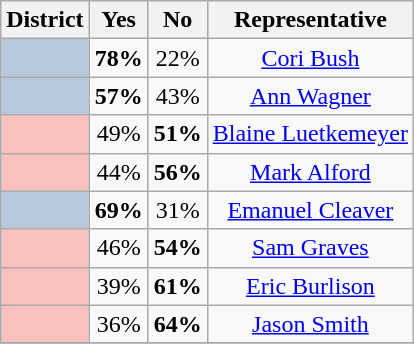<table class="wikitable sortable">
<tr>
<th>District</th>
<th>Yes</th>
<th>No</th>
<th>Representative</th>
</tr>
<tr align=center>
<th style="background: #B6C8D9;"></th>
<td><strong>78%</strong></td>
<td>22%</td>
<td><a href='#'>Cori Bush</a></td>
</tr>
<tr align=center>
<th style="background: #B6C8D9;"></th>
<td><strong>57%</strong></td>
<td>43%</td>
<td><a href='#'>Ann Wagner</a></td>
</tr>
<tr align=center>
<th style="background: rgb(248, 193, 190);"></th>
<td>49%</td>
<td><strong>51%</strong></td>
<td><a href='#'>Blaine Luetkemeyer</a></td>
</tr>
<tr align=center>
<th style="background: rgb(248, 193, 190);"></th>
<td>44%</td>
<td><strong>56%</strong></td>
<td><a href='#'>Mark Alford</a></td>
</tr>
<tr align=center>
<th style="background: #B6C8D9;"></th>
<td><strong>69%</strong></td>
<td>31%</td>
<td><a href='#'>Emanuel Cleaver</a></td>
</tr>
<tr align=center>
<th style="background: rgb(248, 193, 190);"></th>
<td>46%</td>
<td><strong>54%</strong></td>
<td><a href='#'>Sam Graves</a></td>
</tr>
<tr align=center>
<th style="background: rgb(248, 193, 190);"></th>
<td>39%</td>
<td><strong>61%</strong></td>
<td><a href='#'>Eric Burlison</a></td>
</tr>
<tr align=center>
<th style="background: rgb(248, 193, 190);"></th>
<td>36%</td>
<td><strong>64%</strong></td>
<td><a href='#'>Jason Smith</a></td>
</tr>
<tr align=center>
</tr>
</table>
